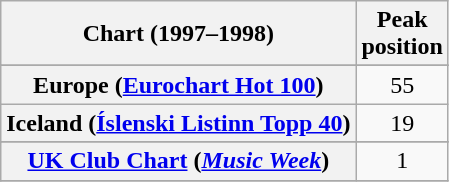<table class="wikitable sortable plainrowheaders" style="text-align:center">
<tr>
<th>Chart (1997–1998)</th>
<th>Peak<br>position</th>
</tr>
<tr>
</tr>
<tr>
<th scope="row">Europe (<a href='#'>Eurochart Hot 100</a>)</th>
<td>55</td>
</tr>
<tr>
<th scope="row">Iceland (<a href='#'>Íslenski Listinn Topp 40</a>)</th>
<td>19</td>
</tr>
<tr>
</tr>
<tr>
</tr>
<tr>
</tr>
<tr>
</tr>
<tr>
<th scope="row"><a href='#'>UK Club Chart</a> (<em><a href='#'>Music Week</a></em>)</th>
<td>1</td>
</tr>
<tr>
</tr>
</table>
